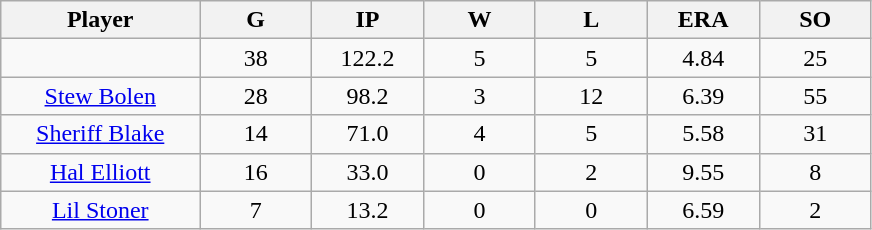<table class="wikitable sortable">
<tr>
<th bgcolor="#DDDDFF" width="16%">Player</th>
<th bgcolor="#DDDDFF" width="9%">G</th>
<th bgcolor="#DDDDFF" width="9%">IP</th>
<th bgcolor="#DDDDFF" width="9%">W</th>
<th bgcolor="#DDDDFF" width="9%">L</th>
<th bgcolor="#DDDDFF" width="9%">ERA</th>
<th bgcolor="#DDDDFF" width="9%">SO</th>
</tr>
<tr align="center">
<td></td>
<td>38</td>
<td>122.2</td>
<td>5</td>
<td>5</td>
<td>4.84</td>
<td>25</td>
</tr>
<tr align="center">
<td><a href='#'>Stew Bolen</a></td>
<td>28</td>
<td>98.2</td>
<td>3</td>
<td>12</td>
<td>6.39</td>
<td>55</td>
</tr>
<tr align="center">
<td><a href='#'>Sheriff Blake</a></td>
<td>14</td>
<td>71.0</td>
<td>4</td>
<td>5</td>
<td>5.58</td>
<td>31</td>
</tr>
<tr align="center">
<td><a href='#'>Hal Elliott</a></td>
<td>16</td>
<td>33.0</td>
<td>0</td>
<td>2</td>
<td>9.55</td>
<td>8</td>
</tr>
<tr align="center">
<td><a href='#'>Lil Stoner</a></td>
<td>7</td>
<td>13.2</td>
<td>0</td>
<td>0</td>
<td>6.59</td>
<td>2</td>
</tr>
</table>
